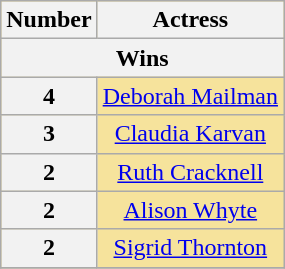<table class="wikitable" rowspan=2 style="text-align: center; background: #f6e39c">
<tr>
<th scope="col" style="width:55px;">Number</th>
<th scope="col" style="text-align:center;">Actress</th>
</tr>
<tr>
<th colspan="2">Wins</th>
</tr>
<tr>
<th scope="row" style="text-align:center;">4</th>
<td><a href='#'>Deborah Mailman</a></td>
</tr>
<tr>
<th scope="row" style="text-align:center;">3</th>
<td><a href='#'>Claudia Karvan</a></td>
</tr>
<tr>
<th scope="row" style="text-align:center;">2</th>
<td><a href='#'>Ruth Cracknell</a></td>
</tr>
<tr>
<th scope="row" style="text-align:center;">2</th>
<td><a href='#'>Alison Whyte</a></td>
</tr>
<tr>
<th scope="row" style="text-align:center;">2</th>
<td><a href='#'>Sigrid Thornton</a></td>
</tr>
<tr>
</tr>
</table>
